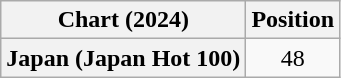<table class="wikitable plainrowheaders" style="text-align:center">
<tr>
<th scope="col">Chart (2024)</th>
<th scope="col">Position</th>
</tr>
<tr>
<th scope="row">Japan (Japan Hot 100)</th>
<td>48</td>
</tr>
</table>
